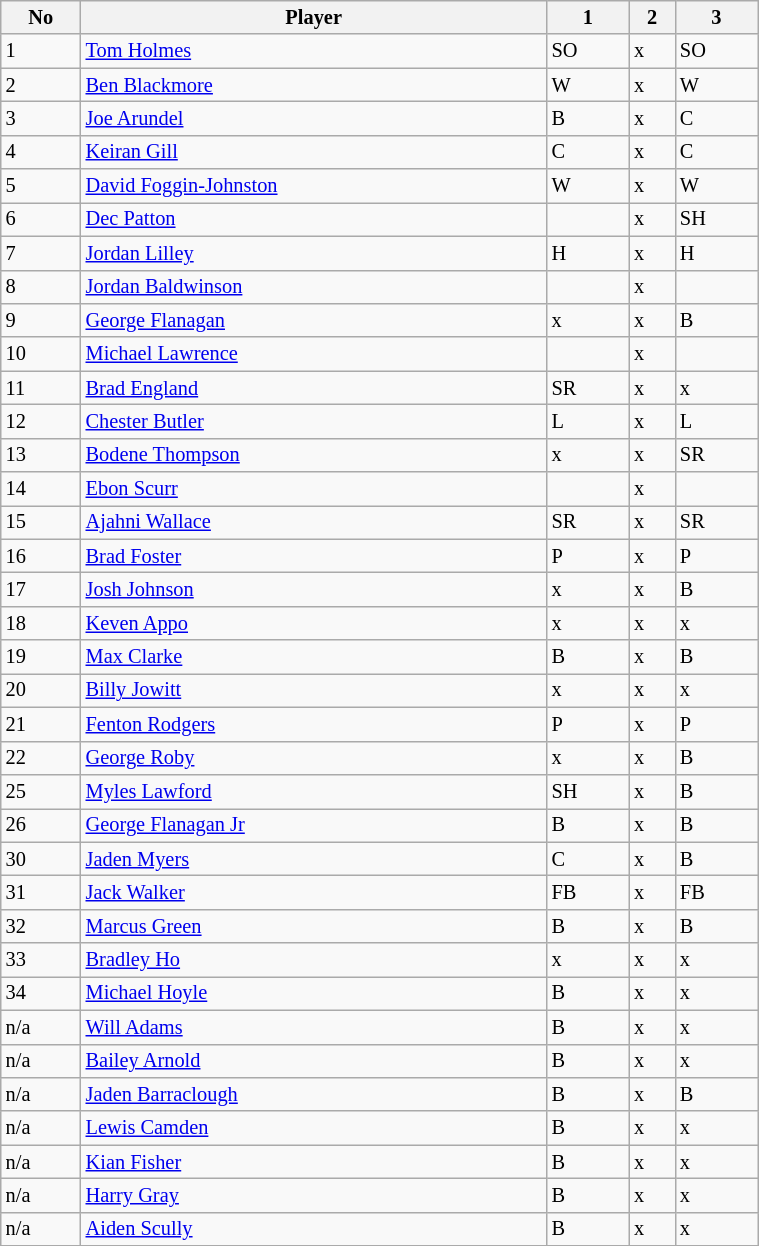<table class="wikitable"  style="font-size:85%; width:40%;">
<tr>
<th>No</th>
<th>Player</th>
<th>1</th>
<th>2</th>
<th>3</th>
</tr>
<tr>
<td>1</td>
<td><a href='#'>Tom Holmes</a></td>
<td>SO</td>
<td>x</td>
<td>SO</td>
</tr>
<tr>
<td>2</td>
<td><a href='#'>Ben Blackmore</a></td>
<td>W</td>
<td>x</td>
<td>W</td>
</tr>
<tr>
<td>3</td>
<td><a href='#'>Joe Arundel</a></td>
<td>B</td>
<td>x</td>
<td>C</td>
</tr>
<tr>
<td>4</td>
<td><a href='#'>Keiran Gill</a></td>
<td>C</td>
<td>x</td>
<td>C</td>
</tr>
<tr>
<td>5</td>
<td><a href='#'>David Foggin-Johnston</a></td>
<td>W</td>
<td>x</td>
<td>W</td>
</tr>
<tr>
<td>6</td>
<td><a href='#'>Dec Patton</a></td>
<td></td>
<td>x</td>
<td>SH</td>
</tr>
<tr>
<td>7</td>
<td><a href='#'>Jordan Lilley</a></td>
<td>H</td>
<td>x</td>
<td>H</td>
</tr>
<tr>
<td>8</td>
<td><a href='#'>Jordan Baldwinson</a></td>
<td></td>
<td>x</td>
<td></td>
</tr>
<tr>
<td>9</td>
<td><a href='#'>George Flanagan</a></td>
<td>x</td>
<td>x</td>
<td>B</td>
</tr>
<tr>
<td>10</td>
<td><a href='#'>Michael Lawrence</a></td>
<td></td>
<td>x</td>
<td></td>
</tr>
<tr>
<td>11</td>
<td><a href='#'>Brad England</a></td>
<td>SR</td>
<td>x</td>
<td>x</td>
</tr>
<tr>
<td>12</td>
<td><a href='#'>Chester Butler</a></td>
<td>L</td>
<td>x</td>
<td>L</td>
</tr>
<tr>
<td>13</td>
<td><a href='#'>Bodene Thompson</a></td>
<td>x</td>
<td>x</td>
<td>SR</td>
</tr>
<tr>
<td>14</td>
<td><a href='#'>Ebon Scurr</a></td>
<td></td>
<td>x</td>
<td></td>
</tr>
<tr>
<td>15</td>
<td><a href='#'>Ajahni Wallace</a></td>
<td>SR</td>
<td>x</td>
<td>SR</td>
</tr>
<tr>
<td>16</td>
<td><a href='#'>Brad Foster</a></td>
<td>P</td>
<td>x</td>
<td>P</td>
</tr>
<tr>
<td>17</td>
<td><a href='#'>Josh Johnson</a></td>
<td>x</td>
<td>x</td>
<td>B</td>
</tr>
<tr>
<td>18</td>
<td><a href='#'>Keven Appo</a></td>
<td>x</td>
<td>x</td>
<td>x</td>
</tr>
<tr>
<td>19</td>
<td><a href='#'>Max Clarke</a></td>
<td>B</td>
<td>x</td>
<td>B</td>
</tr>
<tr>
<td>20</td>
<td><a href='#'>Billy Jowitt</a></td>
<td>x</td>
<td>x</td>
<td>x</td>
</tr>
<tr>
<td>21</td>
<td><a href='#'>Fenton Rodgers</a></td>
<td>P</td>
<td>x</td>
<td>P</td>
</tr>
<tr>
<td>22</td>
<td><a href='#'>George Roby</a></td>
<td>x</td>
<td>x</td>
<td>B</td>
</tr>
<tr>
<td>25</td>
<td><a href='#'>Myles Lawford</a></td>
<td>SH</td>
<td>x</td>
<td>B</td>
</tr>
<tr>
<td>26</td>
<td><a href='#'>George Flanagan Jr</a></td>
<td>B</td>
<td>x</td>
<td>B</td>
</tr>
<tr>
<td>30</td>
<td><a href='#'>Jaden Myers</a></td>
<td>C</td>
<td>x</td>
<td>B</td>
</tr>
<tr>
<td>31</td>
<td><a href='#'>Jack Walker</a></td>
<td>FB</td>
<td>x</td>
<td>FB</td>
</tr>
<tr>
<td>32</td>
<td><a href='#'>Marcus Green</a></td>
<td>B</td>
<td>x</td>
<td>B</td>
</tr>
<tr>
<td>33</td>
<td><a href='#'>Bradley Ho</a></td>
<td>x</td>
<td>x</td>
<td>x</td>
</tr>
<tr>
<td>34</td>
<td><a href='#'>Michael Hoyle</a></td>
<td>B</td>
<td>x</td>
<td>x</td>
</tr>
<tr>
<td>n/a</td>
<td><a href='#'>Will Adams</a></td>
<td>B</td>
<td>x</td>
<td>x</td>
</tr>
<tr>
<td>n/a</td>
<td><a href='#'>Bailey Arnold</a></td>
<td>B</td>
<td>x</td>
<td>x</td>
</tr>
<tr>
<td>n/a</td>
<td><a href='#'>Jaden Barraclough</a></td>
<td>B</td>
<td>x</td>
<td>B</td>
</tr>
<tr>
<td>n/a</td>
<td><a href='#'>Lewis Camden</a></td>
<td>B</td>
<td>x</td>
<td>x</td>
</tr>
<tr>
<td>n/a</td>
<td><a href='#'>Kian Fisher</a></td>
<td>B</td>
<td>x</td>
<td>x</td>
</tr>
<tr>
<td>n/a</td>
<td><a href='#'>Harry Gray</a></td>
<td>B</td>
<td>x</td>
<td>x</td>
</tr>
<tr>
<td>n/a</td>
<td><a href='#'>Aiden Scully</a></td>
<td>B</td>
<td>x</td>
<td>x</td>
</tr>
<tr>
</tr>
</table>
